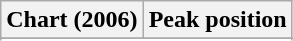<table class="wikitable sortable" border="1">
<tr>
<th>Chart (2006)</th>
<th>Peak position</th>
</tr>
<tr>
</tr>
<tr>
</tr>
</table>
